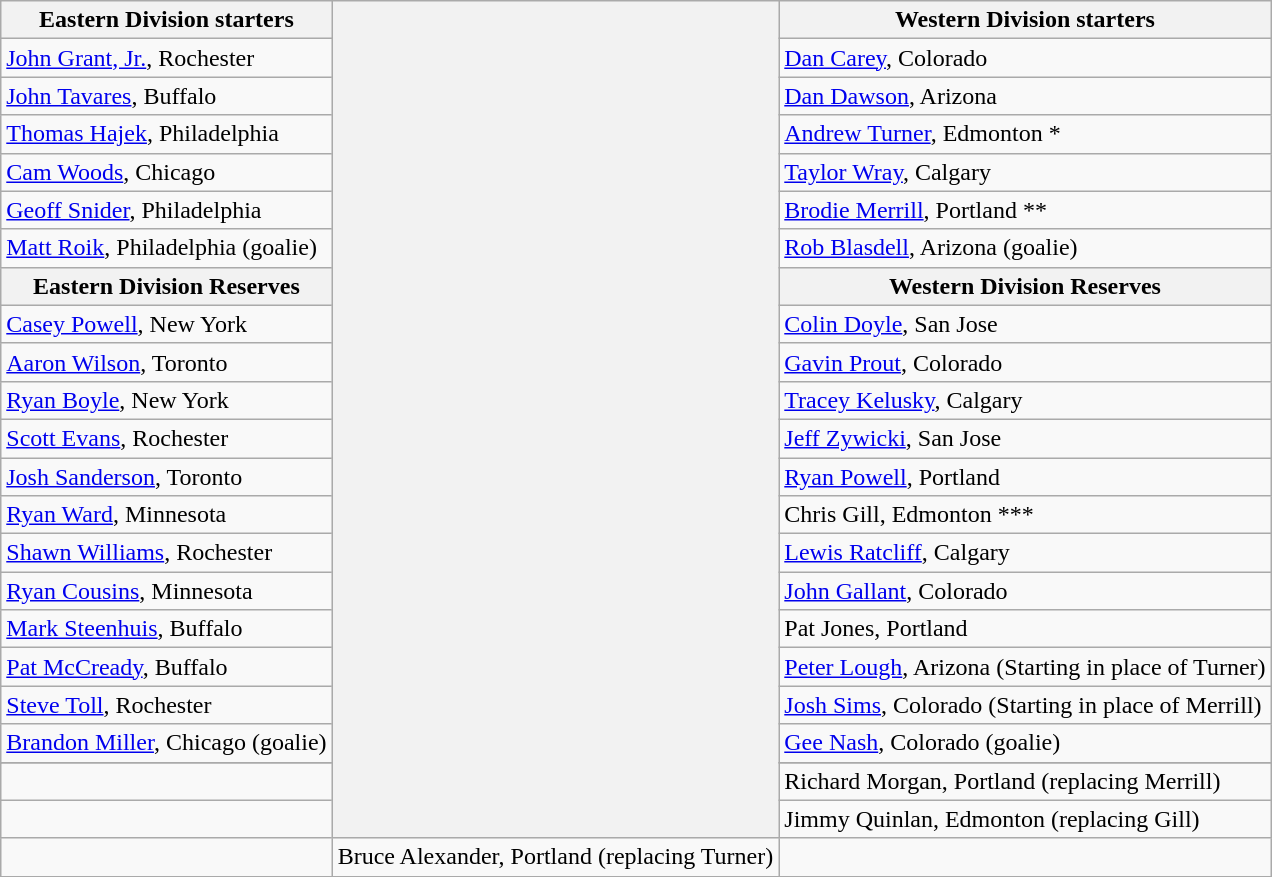<table class="wikitable">
<tr>
<th>Eastern Division starters</th>
<th rowspan="23"> </th>
<th>Western Division starters</th>
</tr>
<tr>
<td><a href='#'>John Grant, Jr.</a>, Rochester</td>
<td><a href='#'>Dan Carey</a>, Colorado</td>
</tr>
<tr>
<td><a href='#'>John Tavares</a>, Buffalo</td>
<td><a href='#'>Dan Dawson</a>, Arizona</td>
</tr>
<tr>
<td><a href='#'>Thomas Hajek</a>, Philadelphia</td>
<td><a href='#'>Andrew Turner</a>, Edmonton *</td>
</tr>
<tr>
<td><a href='#'>Cam Woods</a>, Chicago</td>
<td><a href='#'>Taylor Wray</a>, Calgary</td>
</tr>
<tr>
<td><a href='#'>Geoff Snider</a>, Philadelphia</td>
<td><a href='#'>Brodie Merrill</a>, Portland **</td>
</tr>
<tr>
<td><a href='#'>Matt Roik</a>, Philadelphia (goalie)</td>
<td><a href='#'>Rob Blasdell</a>, Arizona (goalie)</td>
</tr>
<tr>
<th>Eastern Division Reserves</th>
<th>Western Division Reserves</th>
</tr>
<tr>
<td><a href='#'>Casey Powell</a>, New York</td>
<td><a href='#'>Colin Doyle</a>, San Jose</td>
</tr>
<tr>
<td><a href='#'>Aaron Wilson</a>, Toronto</td>
<td><a href='#'>Gavin Prout</a>, Colorado</td>
</tr>
<tr>
<td><a href='#'>Ryan Boyle</a>, New York</td>
<td><a href='#'>Tracey Kelusky</a>, Calgary</td>
</tr>
<tr>
<td><a href='#'>Scott Evans</a>, Rochester</td>
<td><a href='#'>Jeff Zywicki</a>, San Jose</td>
</tr>
<tr>
<td><a href='#'>Josh Sanderson</a>, Toronto</td>
<td><a href='#'>Ryan Powell</a>, Portland</td>
</tr>
<tr>
<td><a href='#'>Ryan Ward</a>, Minnesota</td>
<td>Chris Gill, Edmonton ***</td>
</tr>
<tr>
<td><a href='#'>Shawn Williams</a>, Rochester</td>
<td><a href='#'>Lewis Ratcliff</a>, Calgary</td>
</tr>
<tr>
<td><a href='#'>Ryan Cousins</a>, Minnesota</td>
<td><a href='#'>John Gallant</a>, Colorado</td>
</tr>
<tr>
<td><a href='#'>Mark Steenhuis</a>, Buffalo</td>
<td>Pat Jones, Portland</td>
</tr>
<tr>
<td><a href='#'>Pat McCready</a>, Buffalo</td>
<td><a href='#'>Peter Lough</a>, Arizona (Starting in place of Turner)</td>
</tr>
<tr>
<td><a href='#'>Steve Toll</a>, Rochester</td>
<td><a href='#'>Josh Sims</a>, Colorado (Starting in place of Merrill)</td>
</tr>
<tr>
<td><a href='#'>Brandon Miller</a>, Chicago (goalie)</td>
<td><a href='#'>Gee Nash</a>, Colorado (goalie)</td>
</tr>
<tr>
</tr>
<tr>
<td> </td>
<td>Richard Morgan, Portland (replacing Merrill)</td>
</tr>
<tr>
<td> </td>
<td>Jimmy Quinlan, Edmonton (replacing Gill)</td>
</tr>
<tr>
<td> </td>
<td>Bruce Alexander, Portland (replacing Turner)</td>
</tr>
</table>
